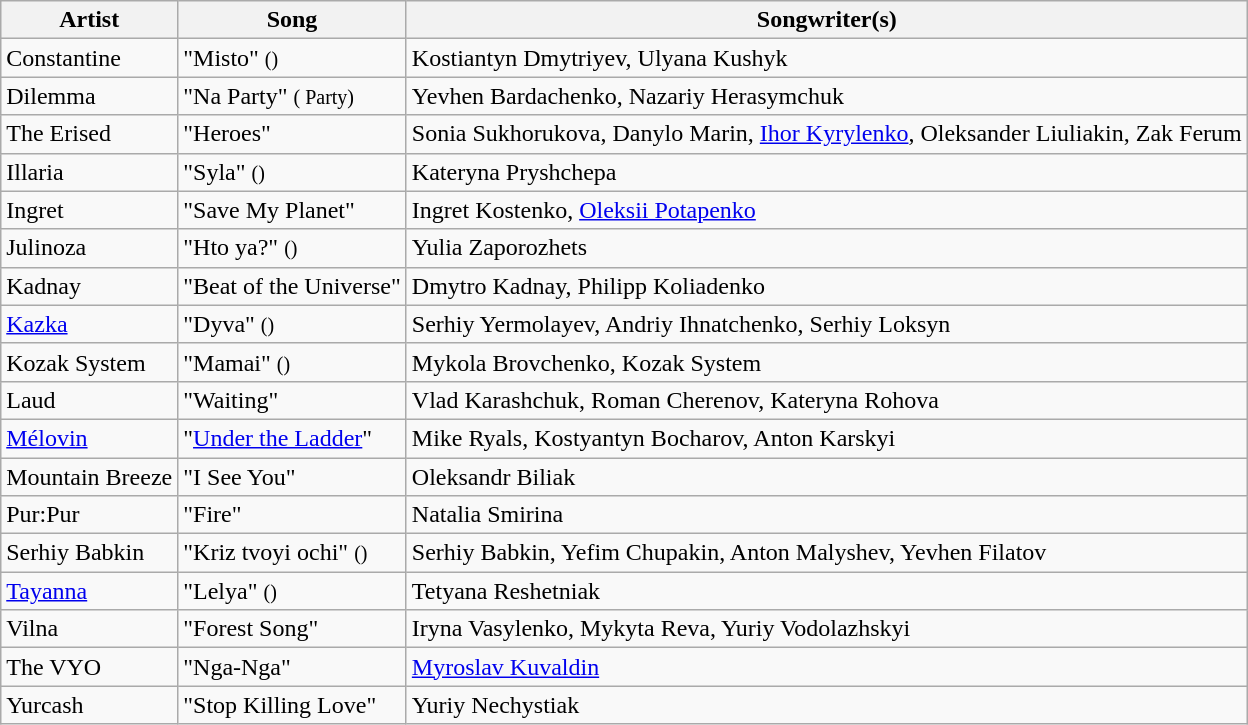<table class="sortable wikitable" style="margin: 1em auto 1em auto">
<tr>
<th>Artist</th>
<th>Song</th>
<th>Songwriter(s)</th>
</tr>
<tr>
<td>Constantine</td>
<td>"Misto" <small>()</small></td>
<td>Kostiantyn Dmytriyev, Ulyana Kushyk</td>
</tr>
<tr>
<td>Dilemma</td>
<td>"Na Party" <small>( Party)</small></td>
<td>Yevhen Bardachenko, Nazariy Herasymchuk</td>
</tr>
<tr>
<td data-sort-value="Erised, The">The Erised</td>
<td>"Heroes"</td>
<td>Sonia Sukhorukova, Danylo Marin, <a href='#'>Ihor Kyrylenko</a>, Oleksander Liuliakin, Zak Ferum</td>
</tr>
<tr>
<td>Illaria</td>
<td>"Syla" <small>()</small></td>
<td>Kateryna Pryshchepa</td>
</tr>
<tr>
<td>Ingret</td>
<td>"Save My Planet"</td>
<td>Ingret Kostenko, <a href='#'>Oleksii Potapenko</a></td>
</tr>
<tr>
<td>Julinoza</td>
<td>"Hto ya?" <small>()</small></td>
<td>Yulia Zaporozhets</td>
</tr>
<tr>
<td>Kadnay</td>
<td>"Beat of the Universe"</td>
<td>Dmytro Kadnay, Philipp Koliadenko</td>
</tr>
<tr>
<td><a href='#'>Kazka</a></td>
<td>"Dyva" <small>()</small></td>
<td>Serhiy Yermolayev, Andriy Ihnatchenko, Serhiy Loksyn</td>
</tr>
<tr>
<td>Kozak System</td>
<td>"Mamai" <small>()</small></td>
<td>Mykola Brovchenko, Kozak System</td>
</tr>
<tr>
<td>Laud</td>
<td>"Waiting"</td>
<td>Vlad Karashchuk, Roman Cherenov, Kateryna Rohova</td>
</tr>
<tr>
<td><a href='#'>Mélovin</a></td>
<td>"<a href='#'>Under the Ladder</a>"</td>
<td>Mike Ryals, Kostyantyn Bocharov, Anton Karskyi</td>
</tr>
<tr>
<td>Mountain Breeze</td>
<td>"I See You"</td>
<td>Oleksandr Biliak</td>
</tr>
<tr>
<td>Pur:Pur</td>
<td>"Fire"</td>
<td>Natalia Smirina</td>
</tr>
<tr>
<td>Serhiy Babkin</td>
<td>"Kriz tvoyi ochi" <small>()</small></td>
<td>Serhiy Babkin, Yefim Chupakin, Anton Malyshev, Yevhen Filatov</td>
</tr>
<tr>
<td><a href='#'>Tayanna</a></td>
<td>"Lelya" <small>()</small></td>
<td>Tetyana Reshetniak</td>
</tr>
<tr>
<td>Vilna</td>
<td>"Forest Song"</td>
<td>Iryna Vasylenko, Mykyta Reva, Yuriy Vodolazhskyi</td>
</tr>
<tr>
<td data-sort-value="Vyo, The">The VYO</td>
<td>"Nga-Nga"</td>
<td><a href='#'>Myroslav Kuvaldin</a></td>
</tr>
<tr>
<td>Yurcash</td>
<td>"Stop Killing Love"</td>
<td>Yuriy Nechystiak</td>
</tr>
</table>
